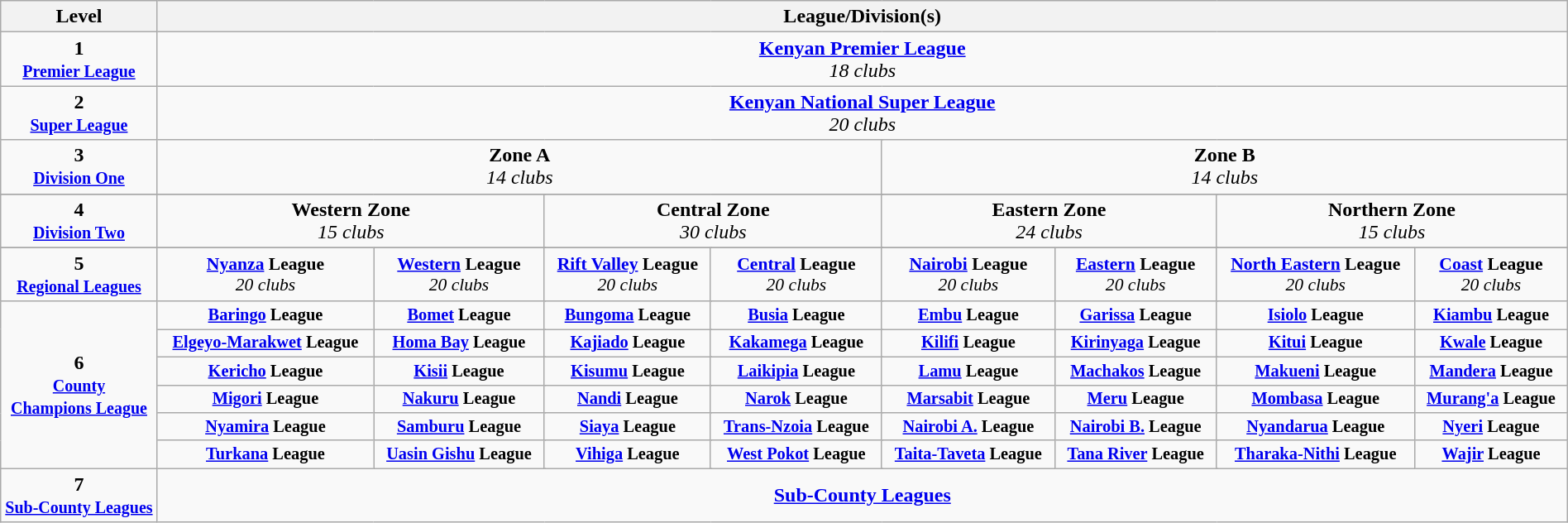<table class="wikitable" align="center" style="width: 100%; text-align: center;">
<tr>
<th width="10%">Level</th>
<th colspan="64">League/Division(s)</th>
</tr>
<tr>
<td><strong>1</strong><br><small><strong><a href='#'>Premier League</a></strong></small></td>
<td colspan="64"><strong><a href='#'>Kenyan Premier League</a></strong><br><em>18 clubs</em></td>
</tr>
<tr>
<td><strong>2</strong><br><small><strong><a href='#'>Super League</a></strong></small></td>
<td colspan="64"><strong><a href='#'>Kenyan National Super League</a></strong><br><em>20 clubs</em></td>
</tr>
<tr>
<td><strong>3</strong><br><small><strong><a href='#'>Division One</a></strong></small></td>
<td colspan="32"><strong>Zone A</strong><br><em>14 clubs</em></td>
<td colspan="32"><strong>Zone B</strong><br><em>14 clubs</em></td>
</tr>
<tr>
</tr>
<tr>
<td><strong>4</strong><br><small><strong><a href='#'>Division Two</a></strong></small></td>
<td colspan="16"><strong>Western Zone</strong><br><em>15 clubs</em></td>
<td colspan="16"><strong>Central Zone</strong><br><em>30 clubs</em></td>
<td colspan="16"><strong>Eastern Zone</strong><br><em>24 clubs</em></td>
<td colspan="16"><strong>Northern Zone</strong><br><em>15 clubs</em></td>
</tr>
<tr>
</tr>
<tr>
<td><strong>5</strong><br><small><strong><a href='#'>Regional Leagues</a></strong></small></td>
<td style="font-size: 90%;" colspan="8"><strong><a href='#'>Nyanza</a> League</strong><br><em>20 clubs</em></td>
<td style="font-size: 90%;" colspan="8"><strong><a href='#'>Western</a> League</strong><br><em>20 clubs</em></td>
<td style="font-size: 90%;" colspan="8"><strong><a href='#'>Rift Valley</a> League</strong><br><em>20 clubs</em></td>
<td style="font-size: 90%;" colspan="8"><strong><a href='#'>Central</a> League</strong><br><em>20 clubs</em></td>
<td style="font-size: 90%;" colspan="8"><strong><a href='#'>Nairobi</a> League</strong><br><em>20 clubs</em></td>
<td style="font-size: 90%;" colspan="8"><strong><a href='#'>Eastern</a> League</strong><br><em>20 clubs</em></td>
<td style="font-size: 90%;" colspan="8"><strong><a href='#'>North Eastern</a> League</strong><br><em>20 clubs</em></td>
<td style="font-size: 90%;" colspan="8"><strong><a href='#'>Coast</a> League</strong><br><em>20 clubs</em></td>
</tr>
<tr>
<td rowspan="6"><strong>6</strong><br><small><strong><a href='#'>County<br>Champions League</a></strong></small></td>
<td style="font-size: 85%;" colspan="8"><strong><a href='#'>Baringo</a> League</strong></td>
<td style="font-size: 85%;" colspan="8"><strong><a href='#'>Bomet</a> League</strong></td>
<td style="font-size: 85%;" colspan="8"><strong><a href='#'>Bungoma</a> League</strong></td>
<td style="font-size: 85%;" colspan="8"><strong><a href='#'>Busia</a> League</strong></td>
<td style="font-size: 85%;" colspan="8"><strong><a href='#'>Embu</a> League</strong></td>
<td style="font-size: 85%;" colspan="8"><strong><a href='#'>Garissa</a> League</strong></td>
<td style="font-size: 85%;" colspan="8"><strong><a href='#'>Isiolo</a> League</strong></td>
<td style="font-size: 85%;" colspan="8"><strong><a href='#'>Kiambu</a> League</strong></td>
</tr>
<tr>
<td style="font-size: 85%;" colspan="8"><strong><a href='#'>Elgeyo-Marakwet</a> League</strong></td>
<td style="font-size: 85%;" colspan="8"><strong><a href='#'>Homa Bay</a> League</strong></td>
<td style="font-size: 85%;" colspan="8"><strong><a href='#'>Kajiado</a> League</strong></td>
<td style="font-size: 85%;" colspan="8"><strong><a href='#'>Kakamega</a> League</strong></td>
<td style="font-size: 85%;" colspan="8"><strong><a href='#'>Kilifi</a> League</strong></td>
<td style="font-size: 85%;" colspan="8"><strong><a href='#'>Kirinyaga</a> League</strong></td>
<td style="font-size: 85%;" colspan="8"><strong><a href='#'>Kitui</a> League</strong></td>
<td style="font-size: 85%;" colspan="8"><strong><a href='#'>Kwale</a> League</strong></td>
</tr>
<tr>
<td style="font-size: 85%;" colspan="8"><strong><a href='#'>Kericho</a> League</strong></td>
<td style="font-size: 85%;" colspan="8"><strong><a href='#'>Kisii</a> League</strong></td>
<td style="font-size: 85%;" colspan="8"><strong><a href='#'>Kisumu</a> League</strong></td>
<td style="font-size: 85%;" colspan="8"><strong><a href='#'>Laikipia</a> League</strong></td>
<td style="font-size: 85%;" colspan="8"><strong><a href='#'>Lamu</a> League</strong></td>
<td style="font-size: 85%;" colspan="8"><strong><a href='#'>Machakos</a> League</strong></td>
<td style="font-size: 85%;" colspan="8"><strong><a href='#'>Makueni</a> League</strong></td>
<td style="font-size: 85%;" colspan="8"><strong><a href='#'>Mandera</a> League</strong></td>
</tr>
<tr>
<td style="font-size: 85%;" colspan="8"><strong><a href='#'>Migori</a> League</strong></td>
<td style="font-size: 85%;" colspan="8"><strong><a href='#'>Nakuru</a> League</strong></td>
<td style="font-size: 85%;" colspan="8"><strong><a href='#'>Nandi</a> League</strong></td>
<td style="font-size: 85%;" colspan="8"><strong><a href='#'>Narok</a> League</strong></td>
<td style="font-size: 85%;" colspan="8"><strong><a href='#'>Marsabit</a> League</strong></td>
<td style="font-size: 85%;" colspan="8"><strong><a href='#'>Meru</a> League</strong></td>
<td style="font-size: 85%;" colspan="8"><strong><a href='#'>Mombasa</a> League</strong></td>
<td style="font-size: 85%;" colspan="8"><strong><a href='#'>Murang'a</a> League</strong></td>
</tr>
<tr>
<td style="font-size: 85%;" colspan="8"><strong><a href='#'>Nyamira</a> League</strong></td>
<td style="font-size: 85%;" colspan="8"><strong><a href='#'>Samburu</a> League</strong></td>
<td style="font-size: 85%;" colspan="8"><strong><a href='#'>Siaya</a> League</strong></td>
<td style="font-size: 85%;" colspan="8"><strong><a href='#'>Trans-Nzoia</a> League</strong></td>
<td style="font-size: 85%;" colspan="8"><strong><a href='#'>Nairobi A.</a> League</strong></td>
<td style="font-size: 85%;" colspan="8"><strong><a href='#'>Nairobi B.</a> League</strong></td>
<td style="font-size: 85%;" colspan="8"><strong><a href='#'>Nyandarua</a> League</strong></td>
<td style="font-size: 85%;" colspan="8"><strong><a href='#'>Nyeri</a> League</strong></td>
</tr>
<tr>
<td style="font-size: 85%;" colspan="8"><strong><a href='#'>Turkana</a> League</strong></td>
<td style="font-size: 85%;" colspan="8"><strong><a href='#'>Uasin Gishu</a> League</strong></td>
<td style="font-size: 85%;" colspan="8"><strong><a href='#'>Vihiga</a> League</strong></td>
<td style="font-size: 85%;" colspan="8"><strong><a href='#'>West Pokot</a> League</strong></td>
<td style="font-size: 85%;" colspan="8"><strong><a href='#'>Taita-Taveta</a> League</strong></td>
<td style="font-size: 85%;" colspan="8"><strong><a href='#'>Tana River</a> League</strong></td>
<td style="font-size: 85%;" colspan="8"><strong><a href='#'>Tharaka-Nithi</a> League</strong></td>
<td style="font-size: 85%;" colspan="8"><strong><a href='#'>Wajir</a> League</strong></td>
</tr>
<tr>
<td><strong>7</strong><br><small><strong><a href='#'>Sub-County Leagues</a></strong></small></td>
<td colspan="64"><strong><a href='#'>Sub-County Leagues</a></strong></td>
</tr>
</table>
